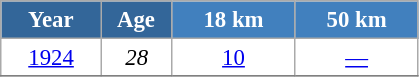<table class="wikitable" style="font-size:95%; text-align:center; border:grey solid 1px; border-collapse:collapse; background:#ffffff;">
<tr>
<th style="background-color:#369; color:white; width:60px;"> Year </th>
<th style="background-color:#369; color:white; width:40px;"> Age </th>
<th style="background-color:#4180be; color:white; width:75px;"> 18 km </th>
<th style="background-color:#4180be; color:white; width:75px;"> 50 km </th>
</tr>
<tr>
<td><a href='#'>1924</a></td>
<td><em>28</em></td>
<td><a href='#'>10</a></td>
<td><a href='#'>—</a></td>
</tr>
<tr>
</tr>
</table>
